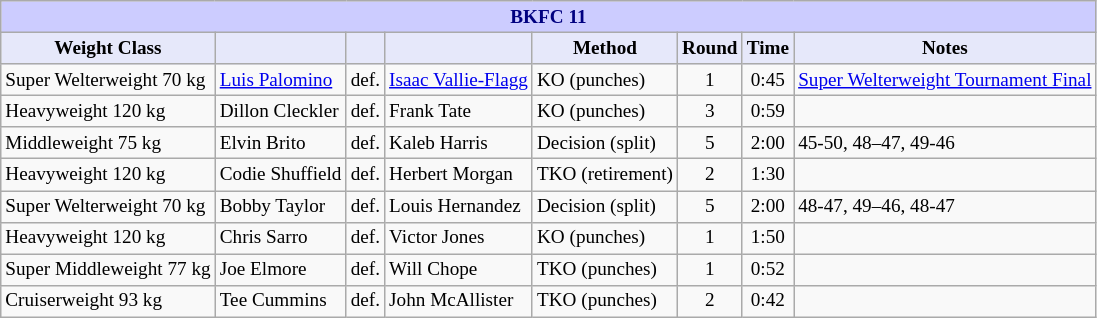<table class="wikitable" style="font-size: 80%;">
<tr>
<th colspan="8" style="background-color: #ccf; color: #000080; text-align: center;"><strong>BKFC 11</strong></th>
</tr>
<tr>
<th colspan="1" style="background-color: #E6E8FA; color: #000000; text-align: center;">Weight Class</th>
<th colspan="1" style="background-color: #E6E8FA; color: #000000; text-align: center;"></th>
<th colspan="1" style="background-color: #E6E8FA; color: #000000; text-align: center;"></th>
<th colspan="1" style="background-color: #E6E8FA; color: #000000; text-align: center;"></th>
<th colspan="1" style="background-color: #E6E8FA; color: #000000; text-align: center;">Method</th>
<th colspan="1" style="background-color: #E6E8FA; color: #000000; text-align: center;">Round</th>
<th colspan="1" style="background-color: #E6E8FA; color: #000000; text-align: center;">Time</th>
<th colspan="1" style="background-color: #E6E8FA; color: #000000; text-align: center;">Notes</th>
</tr>
<tr>
<td>Super Welterweight 70 kg</td>
<td> <a href='#'>Luis Palomino</a></td>
<td align=center>def.</td>
<td> <a href='#'>Isaac Vallie-Flagg</a></td>
<td>KO (punches)</td>
<td align=center>1</td>
<td align=center>0:45</td>
<td><a href='#'>Super Welterweight Tournament Final</a></td>
</tr>
<tr>
<td>Heavyweight 120 kg</td>
<td> Dillon Cleckler</td>
<td align=center>def.</td>
<td> Frank Tate</td>
<td>KO (punches)</td>
<td align=center>3</td>
<td align=center>0:59</td>
<td></td>
</tr>
<tr>
<td>Middleweight 75 kg</td>
<td> Elvin Brito</td>
<td align=center>def.</td>
<td>Kaleb Harris</td>
<td>Decision (split)</td>
<td align=center>5</td>
<td align=center>2:00</td>
<td>45-50, 48–47, 49-46</td>
</tr>
<tr>
<td>Heavyweight 120 kg</td>
<td> Codie Shuffield</td>
<td align=center>def.</td>
<td> Herbert Morgan</td>
<td>TKO (retirement)</td>
<td align=center>2</td>
<td align=center>1:30</td>
<td></td>
</tr>
<tr>
<td>Super Welterweight 70 kg</td>
<td> Bobby Taylor</td>
<td align=center>def.</td>
<td> Louis Hernandez</td>
<td>Decision (split)</td>
<td align=center>5</td>
<td align=center>2:00</td>
<td>48-47, 49–46, 48-47</td>
</tr>
<tr>
<td>Heavyweight 120 kg</td>
<td> Chris Sarro</td>
<td align=center>def.</td>
<td> Victor Jones</td>
<td>KO (punches)</td>
<td align=center>1</td>
<td align=center>1:50</td>
<td></td>
</tr>
<tr>
<td>Super Middleweight 77 kg</td>
<td> Joe Elmore</td>
<td align=center>def.</td>
<td> Will Chope</td>
<td>TKO (punches)</td>
<td align=center>1</td>
<td align=center>0:52</td>
<td></td>
</tr>
<tr>
<td>Cruiserweight 93 kg</td>
<td> Tee Cummins</td>
<td align=center>def.</td>
<td> John McAllister</td>
<td>TKO (punches)</td>
<td align=center>2</td>
<td align=center>0:42</td>
<td></td>
</tr>
</table>
